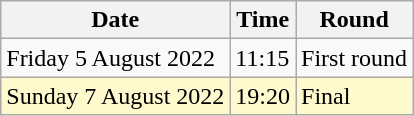<table class="wikitable">
<tr>
<th>Date</th>
<th>Time</th>
<th>Round</th>
</tr>
<tr>
<td>Friday 5 August 2022</td>
<td>11:15</td>
<td>First round</td>
</tr>
<tr>
<td style=background:lemonchiffon>Sunday 7 August 2022</td>
<td style=background:lemonchiffon>19:20</td>
<td style=background:lemonchiffon>Final</td>
</tr>
</table>
